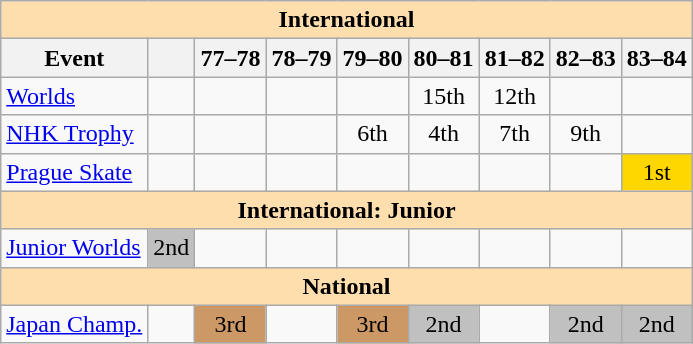<table class="wikitable" style="text-align:center">
<tr>
<th style="background-color: #ffdead; " colspan=9 align=center>International</th>
</tr>
<tr>
<th>Event</th>
<th></th>
<th>77–78</th>
<th>78–79</th>
<th>79–80</th>
<th>80–81</th>
<th>81–82</th>
<th>82–83</th>
<th>83–84</th>
</tr>
<tr>
<td align=left><a href='#'>Worlds</a></td>
<td></td>
<td></td>
<td></td>
<td></td>
<td>15th</td>
<td>12th</td>
<td></td>
<td></td>
</tr>
<tr>
<td align=left><a href='#'>NHK Trophy</a></td>
<td></td>
<td></td>
<td></td>
<td>6th</td>
<td>4th</td>
<td>7th</td>
<td>9th</td>
<td></td>
</tr>
<tr>
<td align=left><a href='#'>Prague Skate</a></td>
<td></td>
<td></td>
<td></td>
<td></td>
<td></td>
<td></td>
<td></td>
<td bgcolor=gold>1st</td>
</tr>
<tr>
<th style="background-color: #ffdead; " colspan=9 align=center>International: Junior</th>
</tr>
<tr>
<td align=left><a href='#'>Junior Worlds</a></td>
<td bgcolor=silver>2nd</td>
<td></td>
<td></td>
<td></td>
<td></td>
<td></td>
<td></td>
<td></td>
</tr>
<tr>
<th style="background-color: #ffdead; " colspan=9 align=center>National</th>
</tr>
<tr>
<td align=left><a href='#'>Japan Champ.</a></td>
<td></td>
<td bgcolor=cc9966>3rd</td>
<td></td>
<td bgcolor=cc9966>3rd</td>
<td bgcolor=silver>2nd</td>
<td></td>
<td bgcolor=silver>2nd</td>
<td bgcolor=silver>2nd</td>
</tr>
</table>
